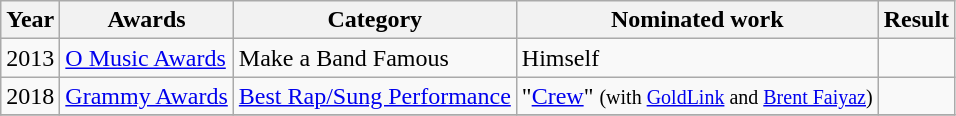<table class="wikitable">
<tr>
<th>Year</th>
<th>Awards</th>
<th>Category</th>
<th>Nominated work</th>
<th>Result</th>
</tr>
<tr>
<td>2013</td>
<td><a href='#'>O Music Awards</a></td>
<td>Make a Band Famous</td>
<td>Himself</td>
<td></td>
</tr>
<tr>
<td>2018</td>
<td><a href='#'>Grammy Awards</a></td>
<td><a href='#'>Best Rap/Sung Performance</a></td>
<td>"<a href='#'>Crew</a>" <small>(with <a href='#'>GoldLink</a> and <a href='#'>Brent Faiyaz</a>)</small></td>
<td></td>
</tr>
<tr>
</tr>
</table>
